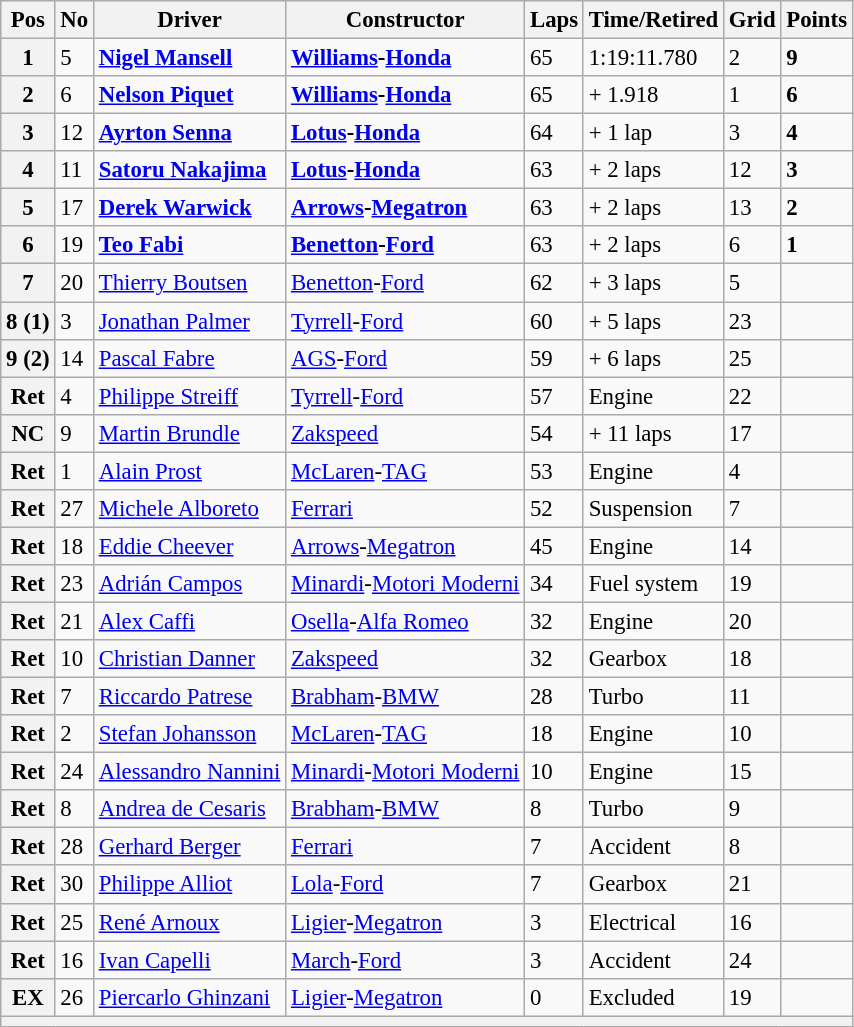<table class="wikitable sortable" style="font-size: 95%;">
<tr>
<th>Pos</th>
<th>No</th>
<th>Driver</th>
<th>Constructor</th>
<th>Laps</th>
<th>Time/Retired</th>
<th>Grid</th>
<th>Points</th>
</tr>
<tr>
<th>1</th>
<td>5</td>
<td> <strong><a href='#'>Nigel Mansell</a></strong></td>
<td><strong><a href='#'>Williams</a>-<a href='#'>Honda</a></strong></td>
<td>65</td>
<td>1:19:11.780</td>
<td>2</td>
<td><strong>9</strong></td>
</tr>
<tr>
<th>2</th>
<td>6</td>
<td> <strong><a href='#'>Nelson Piquet</a></strong></td>
<td><strong><a href='#'>Williams</a>-<a href='#'>Honda</a></strong></td>
<td>65</td>
<td>+ 1.918</td>
<td>1</td>
<td><strong>6</strong></td>
</tr>
<tr>
<th>3</th>
<td>12</td>
<td> <strong><a href='#'>Ayrton Senna</a></strong></td>
<td><strong><a href='#'>Lotus</a>-<a href='#'>Honda</a></strong></td>
<td>64</td>
<td>+ 1 lap</td>
<td>3</td>
<td><strong>4</strong></td>
</tr>
<tr>
<th>4</th>
<td>11</td>
<td> <strong><a href='#'>Satoru Nakajima</a></strong></td>
<td><strong><a href='#'>Lotus</a>-<a href='#'>Honda</a></strong></td>
<td>63</td>
<td>+ 2 laps</td>
<td>12</td>
<td><strong>3</strong></td>
</tr>
<tr>
<th>5</th>
<td>17</td>
<td> <strong><a href='#'>Derek Warwick</a></strong></td>
<td><strong><a href='#'>Arrows</a>-<a href='#'>Megatron</a></strong></td>
<td>63</td>
<td>+ 2 laps</td>
<td>13</td>
<td><strong>2</strong></td>
</tr>
<tr>
<th>6</th>
<td>19</td>
<td> <strong><a href='#'>Teo Fabi</a></strong></td>
<td><strong><a href='#'>Benetton</a>-<a href='#'>Ford</a></strong></td>
<td>63</td>
<td>+ 2 laps</td>
<td>6</td>
<td><strong>1</strong></td>
</tr>
<tr>
<th>7</th>
<td>20</td>
<td> <a href='#'>Thierry Boutsen</a></td>
<td><a href='#'>Benetton</a>-<a href='#'>Ford</a></td>
<td>62</td>
<td>+ 3 laps</td>
<td>5</td>
<td> </td>
</tr>
<tr>
<th>8 (1)</th>
<td>3</td>
<td> <a href='#'>Jonathan Palmer</a></td>
<td><a href='#'>Tyrrell</a>-<a href='#'>Ford</a></td>
<td>60</td>
<td>+ 5 laps</td>
<td>23</td>
<td> </td>
</tr>
<tr>
<th>9 (2)</th>
<td>14</td>
<td> <a href='#'>Pascal Fabre</a></td>
<td><a href='#'>AGS</a>-<a href='#'>Ford</a></td>
<td>59</td>
<td>+ 6 laps</td>
<td>25</td>
<td> </td>
</tr>
<tr>
<th>Ret</th>
<td>4</td>
<td> <a href='#'>Philippe Streiff</a></td>
<td><a href='#'>Tyrrell</a>-<a href='#'>Ford</a></td>
<td>57</td>
<td>Engine</td>
<td>22</td>
<td> </td>
</tr>
<tr>
<th>NC</th>
<td>9</td>
<td> <a href='#'>Martin Brundle</a></td>
<td><a href='#'>Zakspeed</a></td>
<td>54</td>
<td>+ 11 laps</td>
<td>17</td>
<td> </td>
</tr>
<tr>
<th>Ret</th>
<td>1</td>
<td> <a href='#'>Alain Prost</a></td>
<td><a href='#'>McLaren</a>-<a href='#'>TAG</a></td>
<td>53</td>
<td>Engine</td>
<td>4</td>
<td> </td>
</tr>
<tr>
<th>Ret</th>
<td>27</td>
<td> <a href='#'>Michele Alboreto</a></td>
<td><a href='#'>Ferrari</a></td>
<td>52</td>
<td>Suspension</td>
<td>7</td>
<td> </td>
</tr>
<tr>
<th>Ret</th>
<td>18</td>
<td> <a href='#'>Eddie Cheever</a></td>
<td><a href='#'>Arrows</a>-<a href='#'>Megatron</a></td>
<td>45</td>
<td>Engine</td>
<td>14</td>
<td> </td>
</tr>
<tr>
<th>Ret</th>
<td>23</td>
<td> <a href='#'>Adrián Campos</a></td>
<td><a href='#'>Minardi</a>-<a href='#'>Motori Moderni</a></td>
<td>34</td>
<td>Fuel system</td>
<td>19</td>
<td> </td>
</tr>
<tr>
<th>Ret</th>
<td>21</td>
<td> <a href='#'>Alex Caffi</a></td>
<td><a href='#'>Osella</a>-<a href='#'>Alfa Romeo</a></td>
<td>32</td>
<td>Engine</td>
<td>20</td>
<td> </td>
</tr>
<tr>
<th>Ret</th>
<td>10</td>
<td> <a href='#'>Christian Danner</a></td>
<td><a href='#'>Zakspeed</a></td>
<td>32</td>
<td>Gearbox</td>
<td>18</td>
<td> </td>
</tr>
<tr>
<th>Ret</th>
<td>7</td>
<td> <a href='#'>Riccardo Patrese</a></td>
<td><a href='#'>Brabham</a>-<a href='#'>BMW</a></td>
<td>28</td>
<td>Turbo</td>
<td>11</td>
<td> </td>
</tr>
<tr>
<th>Ret</th>
<td>2</td>
<td> <a href='#'>Stefan Johansson</a></td>
<td><a href='#'>McLaren</a>-<a href='#'>TAG</a></td>
<td>18</td>
<td>Engine</td>
<td>10</td>
<td> </td>
</tr>
<tr>
<th>Ret</th>
<td>24</td>
<td> <a href='#'>Alessandro Nannini</a></td>
<td><a href='#'>Minardi</a>-<a href='#'>Motori Moderni</a></td>
<td>10</td>
<td>Engine</td>
<td>15</td>
<td> </td>
</tr>
<tr>
<th>Ret</th>
<td>8</td>
<td> <a href='#'>Andrea de Cesaris</a></td>
<td><a href='#'>Brabham</a>-<a href='#'>BMW</a></td>
<td>8</td>
<td>Turbo</td>
<td>9</td>
<td> </td>
</tr>
<tr>
<th>Ret</th>
<td>28</td>
<td> <a href='#'>Gerhard Berger</a></td>
<td><a href='#'>Ferrari</a></td>
<td>7</td>
<td>Accident</td>
<td>8</td>
<td> </td>
</tr>
<tr>
<th>Ret</th>
<td>30</td>
<td> <a href='#'>Philippe Alliot</a></td>
<td><a href='#'>Lola</a>-<a href='#'>Ford</a></td>
<td>7</td>
<td>Gearbox</td>
<td>21</td>
<td> </td>
</tr>
<tr>
<th>Ret</th>
<td>25</td>
<td> <a href='#'>René Arnoux</a></td>
<td><a href='#'>Ligier</a>-<a href='#'>Megatron</a></td>
<td>3</td>
<td>Electrical</td>
<td>16</td>
<td> </td>
</tr>
<tr>
<th>Ret</th>
<td>16</td>
<td> <a href='#'>Ivan Capelli</a></td>
<td><a href='#'>March</a>-<a href='#'>Ford</a></td>
<td>3</td>
<td>Accident</td>
<td>24</td>
<td> </td>
</tr>
<tr>
<th><strong>EX</strong></th>
<td>26</td>
<td> <a href='#'>Piercarlo Ghinzani</a></td>
<td><a href='#'>Ligier</a>-<a href='#'>Megatron</a></td>
<td>0</td>
<td>Excluded</td>
<td>19</td>
<td> </td>
</tr>
<tr>
<th colspan="8"></th>
</tr>
</table>
